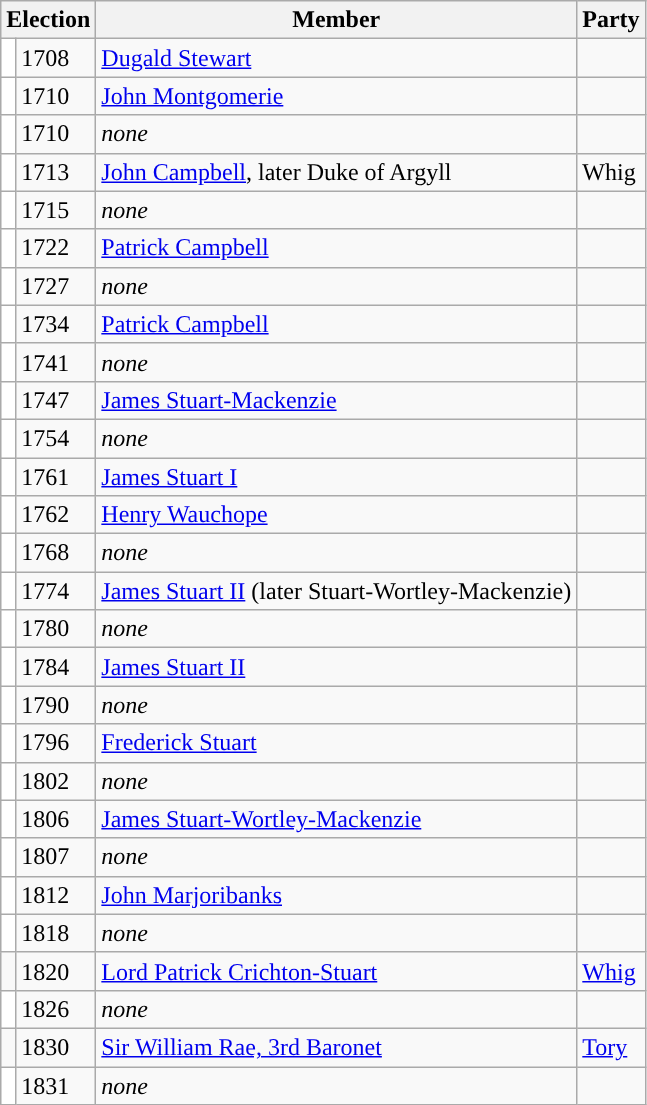<table class="wikitable">
<tr>
<th colspan="2">Election</th>
<th>Member</th>
<th>Party</th>
</tr>
<tr>
<td style="color:inherit;background-color: white"></td>
<td>1708</td>
<td><a href='#'>Dugald Stewart</a></td>
<td></td>
</tr>
<tr>
<td style="color:inherit;background-color: white"></td>
<td>1710</td>
<td><a href='#'>John Montgomerie</a></td>
<td></td>
</tr>
<tr>
<td style="color:inherit;background-color: white"></td>
<td>1710</td>
<td><em>none</em></td>
<td></td>
</tr>
<tr>
<td style="color:inherit;background-color: white"></td>
<td>1713</td>
<td><a href='#'>John Campbell</a>, later Duke of Argyll</td>
<td>Whig</td>
</tr>
<tr>
<td style="color:inherit;background-color: white"></td>
<td>1715</td>
<td><em>none</em></td>
<td></td>
</tr>
<tr>
<td style="color:inherit;background-color: white"></td>
<td>1722</td>
<td><a href='#'>Patrick Campbell</a></td>
<td></td>
</tr>
<tr>
<td style="color:inherit;background-color: white"></td>
<td>1727</td>
<td><em>none</em></td>
<td></td>
</tr>
<tr>
<td style="color:inherit;background-color: white"></td>
<td>1734</td>
<td><a href='#'>Patrick Campbell</a></td>
<td></td>
</tr>
<tr>
<td style="color:inherit;background-color: white"></td>
<td>1741</td>
<td><em>none</em></td>
<td></td>
</tr>
<tr>
<td style="color:inherit;background-color: white"></td>
<td>1747</td>
<td><a href='#'>James Stuart-Mackenzie</a></td>
<td></td>
</tr>
<tr>
<td style="color:inherit;background-color: white"></td>
<td>1754</td>
<td><em>none</em></td>
<td></td>
</tr>
<tr>
<td style="color:inherit;background-color: white"></td>
<td>1761</td>
<td><a href='#'>James Stuart I</a></td>
<td></td>
</tr>
<tr>
<td style="color:inherit;background-color: white"></td>
<td>1762</td>
<td><a href='#'>Henry Wauchope</a></td>
<td></td>
</tr>
<tr>
<td style="color:inherit;background-color: white"></td>
<td>1768</td>
<td><em>none</em></td>
<td></td>
</tr>
<tr>
<td style="color:inherit;background-color: white"></td>
<td>1774</td>
<td><a href='#'>James Stuart II</a> (later Stuart-Wortley-Mackenzie)</td>
<td></td>
</tr>
<tr>
<td style="color:inherit;background-color: white"></td>
<td>1780</td>
<td><em>none</em></td>
<td></td>
</tr>
<tr>
<td style="color:inherit;background-color: white"></td>
<td>1784</td>
<td><a href='#'>James Stuart II</a></td>
<td></td>
</tr>
<tr>
<td style="color:inherit;background-color: white"></td>
<td>1790</td>
<td><em>none</em></td>
<td></td>
</tr>
<tr>
<td style="color:inherit;background-color: white"></td>
<td>1796</td>
<td><a href='#'>Frederick Stuart</a></td>
<td></td>
</tr>
<tr>
<td style="color:inherit;background-color: white"></td>
<td>1802</td>
<td><em>none</em></td>
<td></td>
</tr>
<tr>
<td style="color:inherit;background-color: white"></td>
<td>1806</td>
<td><a href='#'>James Stuart-Wortley-Mackenzie</a></td>
<td></td>
</tr>
<tr>
<td style="color:inherit;background-color: white"></td>
<td>1807</td>
<td><em>none</em></td>
<td></td>
</tr>
<tr>
<td style="color:inherit;background-color: white"></td>
<td>1812</td>
<td><a href='#'>John Marjoribanks</a></td>
<td></td>
</tr>
<tr>
<td style="color:inherit;background-color: white"></td>
<td>1818</td>
<td><em>none</em></td>
<td></td>
</tr>
<tr>
<td style="color:inherit;background-color: "></td>
<td>1820</td>
<td><a href='#'>Lord Patrick Crichton-Stuart</a></td>
<td><a href='#'>Whig</a></td>
</tr>
<tr>
<td style="color:inherit;background-color: white"></td>
<td>1826</td>
<td><em>none</em></td>
<td></td>
</tr>
<tr>
<td style="color:inherit;background-color: "></td>
<td>1830</td>
<td><a href='#'>Sir William Rae, 3rd Baronet</a></td>
<td><a href='#'>Tory</a></td>
</tr>
<tr>
<td style="color:inherit;background-color: white"></td>
<td>1831</td>
<td><em>none</em></td>
<td></td>
</tr>
</table>
